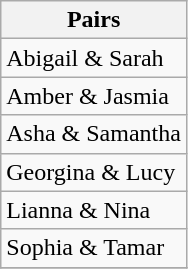<table class="wikitable">
<tr>
<th>Pairs</th>
</tr>
<tr>
<td>Abigail & Sarah</td>
</tr>
<tr>
<td>Amber & Jasmia</td>
</tr>
<tr>
<td>Asha & Samantha</td>
</tr>
<tr>
<td>Georgina & Lucy</td>
</tr>
<tr>
<td>Lianna & Nina</td>
</tr>
<tr>
<td>Sophia & Tamar</td>
</tr>
<tr>
</tr>
</table>
